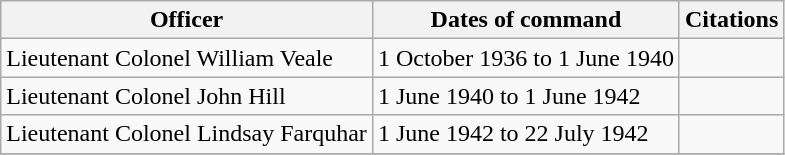<table class="wikitable">
<tr>
<th>Officer</th>
<th>Dates of command</th>
<th>Citations</th>
</tr>
<tr>
<td>Lieutenant Colonel William Veale</td>
<td>1 October 1936 to 1 June 1940</td>
<td></td>
</tr>
<tr>
<td>Lieutenant Colonel John Hill</td>
<td>1 June 1940 to 1 June 1942</td>
<td></td>
</tr>
<tr>
<td>Lieutenant Colonel Lindsay Farquhar</td>
<td>1 June 1942 to 22 July 1942</td>
<td></td>
</tr>
<tr>
</tr>
</table>
